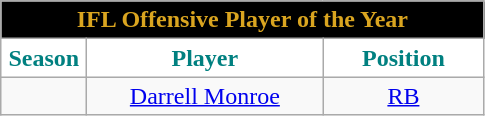<table class="wikitable sortable" style="text-align:center">
<tr>
<td colspan="4" style="background:#000; color:#DAA520;"><strong>IFL Offensive Player of the Year</strong></td>
</tr>
<tr>
<th style="width:50px; background:white; color:teal;">Season</th>
<th style="width:150px; background:white; color:teal;">Player</th>
<th style="width:100px; background:white; color:teal;">Position</th>
</tr>
<tr>
<td></td>
<td><a href='#'>Darrell Monroe</a></td>
<td><a href='#'>RB</a></td>
</tr>
</table>
